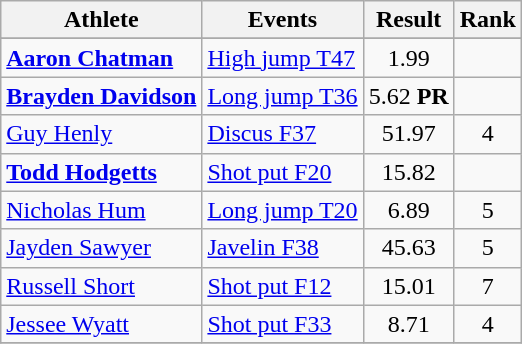<table class=wikitable>
<tr>
<th>Athlete</th>
<th>Events</th>
<th>Result</th>
<th>Rank</th>
</tr>
<tr>
</tr>
<tr>
<td><strong><a href='#'>Aaron Chatman</a></strong></td>
<td><a href='#'>High jump T47</a></td>
<td align="center">1.99</td>
<td align="center"></td>
</tr>
<tr>
<td><strong><a href='#'>Brayden Davidson</a></strong></td>
<td><a href='#'>Long jump T36</a></td>
<td align="center">5.62 <strong>PR</strong></td>
<td align="center"></td>
</tr>
<tr>
<td><a href='#'>Guy Henly</a></td>
<td><a href='#'>Discus F37</a></td>
<td align="center">51.97</td>
<td align="center">4</td>
</tr>
<tr>
<td><strong><a href='#'>Todd Hodgetts</a></strong></td>
<td><a href='#'>Shot put F20</a></td>
<td align="center">15.82</td>
<td align="center"></td>
</tr>
<tr>
<td><a href='#'>Nicholas Hum</a></td>
<td><a href='#'>Long jump T20</a></td>
<td align="center">6.89</td>
<td align="center">5</td>
</tr>
<tr>
<td><a href='#'>Jayden Sawyer</a></td>
<td><a href='#'>Javelin F38</a></td>
<td align="center">45.63</td>
<td align="center">5</td>
</tr>
<tr>
<td><a href='#'>Russell Short</a></td>
<td><a href='#'>Shot put F12</a></td>
<td align="center">15.01</td>
<td align="center">7</td>
</tr>
<tr>
<td><a href='#'>Jessee Wyatt</a></td>
<td><a href='#'>Shot put F33</a></td>
<td align="center">8.71</td>
<td align="center">4</td>
</tr>
<tr>
</tr>
</table>
